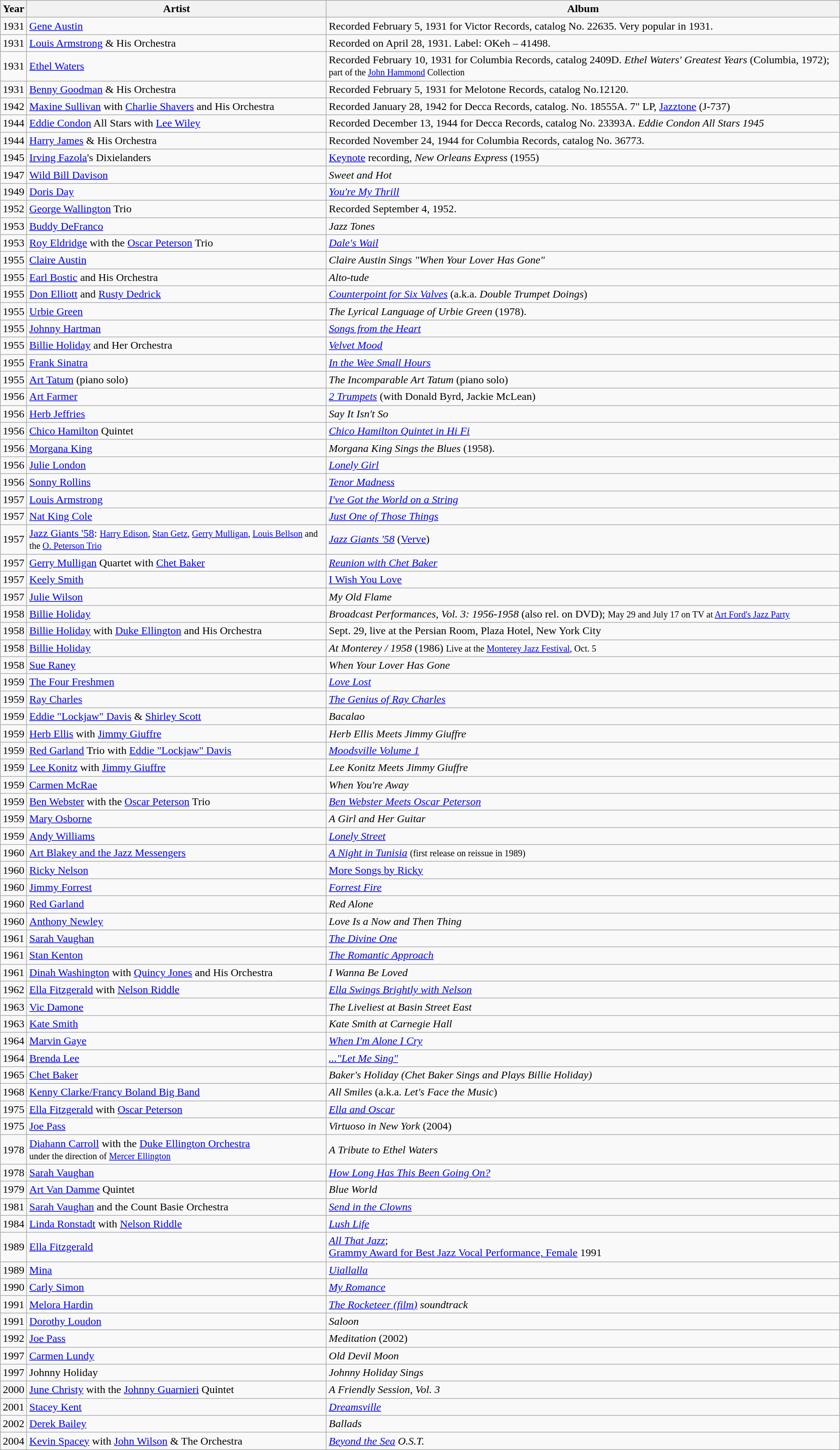<table class="wikitable sortable">
<tr>
<th>Year</th>
<th>Artist</th>
<th class="unsortable">Album</th>
</tr>
<tr>
<td>1931</td>
<td><a href='#'>Gene Austin</a></td>
<td>Recorded February 5, 1931 for Victor Records, catalog No. 22635. Very popular in 1931.</td>
</tr>
<tr>
<td>1931</td>
<td><a href='#'>Louis Armstrong</a> & His Orchestra</td>
<td>Recorded on April 28, 1931. Label: OKeh – 41498.</td>
</tr>
<tr>
<td>1931</td>
<td><a href='#'>Ethel Waters</a></td>
<td>Recorded February 10, 1931 for Columbia Records, catalog 2409D. <em>Ethel Waters' Greatest Years</em> (Columbia, 1972); <small>part of the <a href='#'>John Hammond</a> Collection</small></td>
</tr>
<tr>
<td>1931</td>
<td><a href='#'>Benny Goodman</a> & His Orchestra</td>
<td>Recorded February 5, 1931 for Melotone Records, catalog No.12120.</td>
</tr>
<tr>
<td>1942</td>
<td><a href='#'>Maxine Sullivan</a> with <a href='#'>Charlie Shavers</a> and His Orchestra</td>
<td>Recorded January 28, 1942 for Decca Records, catalog. No. 18555A. 7" LP, <a href='#'>Jazztone</a> (J-737)</td>
</tr>
<tr>
<td>1944</td>
<td><a href='#'>Eddie Condon</a> All Stars with <a href='#'>Lee Wiley</a></td>
<td>Recorded December 13, 1944 for Decca Records, catalog No. 23393A. <em>Eddie Condon All Stars 1945</em></td>
</tr>
<tr>
<td>1944</td>
<td><a href='#'>Harry James</a> & His Orchestra</td>
<td>Recorded November 24, 1944 for Columbia Records, catalog No. 36773.</td>
</tr>
<tr>
<td>1945</td>
<td><a href='#'>Irving Fazola</a>'s Dixielanders</td>
<td><a href='#'>Keynote</a> recording, <em>New Orleans Express</em> (1955)</td>
</tr>
<tr>
<td>1947</td>
<td><a href='#'>Wild Bill Davison</a></td>
<td><em>Sweet and Hot</em></td>
</tr>
<tr>
<td>1949</td>
<td><a href='#'>Doris Day</a></td>
<td><em><a href='#'>You're My Thrill</a></em></td>
</tr>
<tr>
<td>1952</td>
<td><a href='#'>George Wallington</a> Trio</td>
<td>Recorded September 4, 1952.</td>
</tr>
<tr>
<td>1953</td>
<td><a href='#'>Buddy DeFranco</a></td>
<td><em>Jazz Tones</em></td>
</tr>
<tr>
<td>1953</td>
<td><a href='#'>Roy Eldridge</a> with the <a href='#'>Oscar Peterson</a> Trio</td>
<td><em><a href='#'>Dale's Wail</a></em></td>
</tr>
<tr>
<td>1955</td>
<td><a href='#'>Claire Austin</a></td>
<td><em>Claire Austin Sings "When Your Lover Has Gone"</em></td>
</tr>
<tr>
<td>1955</td>
<td><a href='#'>Earl Bostic</a> and His Orchestra</td>
<td><em>Alto-tude</em></td>
</tr>
<tr>
<td>1955</td>
<td><a href='#'>Don Elliott</a> and <a href='#'>Rusty Dedrick</a></td>
<td><em><a href='#'>Counterpoint for Six Valves</a></em> (a.k.a. <em>Double Trumpet Doings</em>)</td>
</tr>
<tr>
<td>1955</td>
<td><a href='#'>Urbie Green</a></td>
<td><em>The Lyrical Language of Urbie Green</em> (1978).</td>
</tr>
<tr>
<td>1955</td>
<td><a href='#'>Johnny Hartman</a></td>
<td><em><a href='#'>Songs from the Heart</a></em></td>
</tr>
<tr>
<td>1955</td>
<td><a href='#'>Billie Holiday</a> and Her Orchestra</td>
<td><em><a href='#'>Velvet Mood</a></em></td>
</tr>
<tr>
<td>1955</td>
<td><a href='#'>Frank Sinatra</a></td>
<td><em><a href='#'>In the Wee Small Hours</a></em></td>
</tr>
<tr>
<td>1955</td>
<td><a href='#'>Art Tatum</a> (piano solo)</td>
<td><em>The Incomparable Art Tatum</em> (piano solo)</td>
</tr>
<tr>
<td>1956</td>
<td><a href='#'>Art Farmer</a></td>
<td><em><a href='#'>2 Trumpets</a></em> (with Donald Byrd, Jackie McLean)</td>
</tr>
<tr>
<td>1956</td>
<td><a href='#'>Herb Jeffries</a></td>
<td><em>Say It Isn't So</em></td>
</tr>
<tr>
<td>1956</td>
<td><a href='#'>Chico Hamilton</a> Quintet</td>
<td><em><a href='#'>Chico Hamilton Quintet in Hi Fi</a></em></td>
</tr>
<tr>
<td>1956</td>
<td><a href='#'>Morgana King</a></td>
<td><em>Morgana King Sings the Blues</em> (1958).</td>
</tr>
<tr>
<td>1956</td>
<td><a href='#'>Julie London</a></td>
<td><em><a href='#'>Lonely Girl</a></em></td>
</tr>
<tr>
<td>1956</td>
<td><a href='#'>Sonny Rollins</a></td>
<td><em><a href='#'>Tenor Madness</a></em></td>
</tr>
<tr>
<td>1957</td>
<td><a href='#'>Louis Armstrong</a></td>
<td><em><a href='#'>I've Got the World on a String</a></em></td>
</tr>
<tr>
<td>1957</td>
<td><a href='#'>Nat King Cole</a></td>
<td><em><a href='#'>Just One of Those Things</a></em></td>
</tr>
<tr>
<td>1957</td>
<td><a href='#'>Jazz Giants '58</a>: <small><a href='#'>Harry Edison</a>, <a href='#'>Stan Getz</a>, <a href='#'>Gerry Mulligan</a>, <a href='#'>Louis Bellson</a> and the <a href='#'>O. Peterson Trio</a></small></td>
<td><em><a href='#'>Jazz Giants '58</a></em> (<a href='#'>Verve</a>)</td>
</tr>
<tr>
<td>1957</td>
<td><a href='#'>Gerry Mulligan</a> Quartet with <a href='#'>Chet Baker</a></td>
<td><em><a href='#'>Reunion with Chet Baker</a></em></td>
</tr>
<tr>
<td>1957</td>
<td><a href='#'>Keely Smith</a></td>
<td><a href='#'>I Wish You Love</a></td>
</tr>
<tr>
<td>1957</td>
<td><a href='#'>Julie Wilson</a></td>
<td><em>My Old Flame</em></td>
</tr>
<tr>
<td>1958</td>
<td><a href='#'>Billie Holiday</a></td>
<td><em>Broadcast Performances, Vol. 3: 1956-1958</em> (also rel. on DVD); <small>May 29 and July 17 on TV at <a href='#'>Art Ford's Jazz Party</a></small></td>
</tr>
<tr>
<td>1958</td>
<td><a href='#'>Billie Holiday</a> with <a href='#'>Duke Ellington</a> and His Orchestra</td>
<td>Sept. 29, live at the Persian Room, Plaza Hotel, New York City</td>
</tr>
<tr>
<td>1958</td>
<td><a href='#'>Billie Holiday</a></td>
<td><em>At Monterey / 1958</em> (1986) <small>Live at the <a href='#'>Monterey Jazz Festival</a>, Oct. 5</small></td>
</tr>
<tr>
<td>1958</td>
<td><a href='#'>Sue Raney</a></td>
<td><em>When Your Lover Has Gone</em></td>
</tr>
<tr>
<td>1959</td>
<td><a href='#'>The Four Freshmen</a></td>
<td><em><a href='#'>Love Lost</a></em></td>
</tr>
<tr>
<td>1959</td>
<td><a href='#'>Ray Charles</a></td>
<td><em><a href='#'>The Genius of Ray Charles</a></em></td>
</tr>
<tr>
<td>1959</td>
<td><a href='#'>Eddie "Lockjaw" Davis</a> & <a href='#'>Shirley Scott</a></td>
<td><em>Bacalao</em></td>
</tr>
<tr>
<td>1959</td>
<td><a href='#'>Herb Ellis</a> with <a href='#'>Jimmy Giuffre</a></td>
<td><em>Herb Ellis Meets Jimmy Giuffre</em></td>
</tr>
<tr>
<td>1959</td>
<td><a href='#'>Red Garland</a> Trio with <a href='#'>Eddie "Lockjaw" Davis</a></td>
<td><em><a href='#'>Moodsville Volume 1</a></em></td>
</tr>
<tr>
<td>1959</td>
<td><a href='#'>Lee Konitz</a> with <a href='#'>Jimmy Giuffre</a></td>
<td><em>Lee Konitz Meets Jimmy Giuffre</em></td>
</tr>
<tr>
<td>1959</td>
<td><a href='#'>Carmen McRae</a></td>
<td><em>When You're Away</em></td>
</tr>
<tr>
<td>1959</td>
<td><a href='#'>Ben Webster</a> with the <a href='#'>Oscar Peterson</a> Trio</td>
<td><em><a href='#'>Ben Webster Meets Oscar Peterson</a></em></td>
</tr>
<tr>
<td>1959</td>
<td><a href='#'>Mary Osborne</a></td>
<td><em>A Girl and Her Guitar</em></td>
</tr>
<tr>
<td>1959</td>
<td><a href='#'>Andy Williams</a></td>
<td><em><a href='#'>Lonely Street</a></em></td>
</tr>
<tr>
<td>1960</td>
<td><a href='#'>Art Blakey and the Jazz Messengers</a></td>
<td><em><a href='#'>A Night in Tunisia</a></em> <small>(first release on reissue in 1989)</small></td>
</tr>
<tr>
<td>1960</td>
<td><a href='#'>Ricky Nelson</a></td>
<td><a href='#'>More Songs by Ricky</a></td>
</tr>
<tr>
<td>1960</td>
<td><a href='#'>Jimmy Forrest</a></td>
<td><em><a href='#'>Forrest Fire</a></em></td>
</tr>
<tr>
<td>1960</td>
<td><a href='#'>Red Garland</a></td>
<td><em>Red Alone</em></td>
</tr>
<tr>
<td>1960</td>
<td><a href='#'>Anthony Newley</a></td>
<td><em>Love Is a Now and Then Thing</em></td>
</tr>
<tr>
<td>1961</td>
<td><a href='#'>Sarah Vaughan</a></td>
<td><em><a href='#'>The Divine One</a></em></td>
</tr>
<tr>
<td>1961</td>
<td><a href='#'>Stan Kenton</a></td>
<td><em><a href='#'>The Romantic Approach</a></em></td>
</tr>
<tr>
<td>1961</td>
<td><a href='#'>Dinah Washington</a> with <a href='#'>Quincy Jones</a> and His Orchestra</td>
<td><em>I Wanna Be Loved</em></td>
</tr>
<tr>
<td>1962</td>
<td><a href='#'>Ella Fitzgerald</a> with <a href='#'>Nelson Riddle</a></td>
<td><em><a href='#'>Ella Swings Brightly with Nelson</a></em></td>
</tr>
<tr>
<td>1963</td>
<td><a href='#'>Vic Damone</a></td>
<td><em>The Liveliest at Basin Street East</em></td>
</tr>
<tr>
<td>1963</td>
<td><a href='#'>Kate Smith</a></td>
<td><em>Kate Smith at Carnegie Hall</em></td>
</tr>
<tr>
<td>1964</td>
<td><a href='#'>Marvin Gaye</a></td>
<td><em><a href='#'>When I'm Alone I Cry</a></em></td>
</tr>
<tr>
<td>1964</td>
<td><a href='#'>Brenda Lee</a></td>
<td><em><a href='#'>..."Let Me Sing"</a></em></td>
</tr>
<tr>
<td>1965</td>
<td><a href='#'>Chet Baker</a></td>
<td><em>Baker's Holiday (Chet Baker Sings and Plays Billie Holiday)</em></td>
</tr>
<tr>
<td>1968</td>
<td><a href='#'>Kenny Clarke/Francy Boland Big Band</a></td>
<td><em>All Smiles</em> (a.k.a. <em>Let's Face the Music</em>)</td>
</tr>
<tr>
<td>1975</td>
<td><a href='#'>Ella Fitzgerald</a> with <a href='#'>Oscar Peterson</a></td>
<td><em><a href='#'>Ella and Oscar</a></em></td>
</tr>
<tr>
<td>1975</td>
<td><a href='#'>Joe Pass</a></td>
<td><em>Virtuoso in New York</em> (2004)</td>
</tr>
<tr>
<td>1978</td>
<td><a href='#'>Diahann Carroll</a> with the <a href='#'>Duke Ellington Orchestra</a><br><small>under the direction of <a href='#'>Mercer Ellington</a></small></td>
<td><em>A Tribute to Ethel Waters</em></td>
</tr>
<tr>
<td>1978</td>
<td><a href='#'>Sarah Vaughan</a></td>
<td><em><a href='#'>How Long Has This Been Going On?</a></em></td>
</tr>
<tr>
<td>1979</td>
<td><a href='#'>Art Van Damme</a> Quintet</td>
<td><em>Blue World</em></td>
</tr>
<tr>
<td>1981</td>
<td><a href='#'>Sarah Vaughan</a> and the Count Basie Orchestra</td>
<td><em><a href='#'>Send in the Clowns</a></em></td>
</tr>
<tr>
<td>1984</td>
<td><a href='#'>Linda Ronstadt</a> with <a href='#'>Nelson Riddle</a></td>
<td><em><a href='#'>Lush Life</a></em></td>
</tr>
<tr>
<td>1989</td>
<td><a href='#'>Ella Fitzgerald</a></td>
<td><em><a href='#'>All That Jazz</a></em>;<br><a href='#'>Grammy Award for Best Jazz Vocal Performance, Female</a> 1991</td>
</tr>
<tr>
<td>1989</td>
<td><a href='#'>Mina</a></td>
<td><em><a href='#'>Uiallalla</a></em></td>
</tr>
<tr>
<td>1990</td>
<td><a href='#'>Carly Simon</a></td>
<td><em><a href='#'>My Romance</a></em></td>
</tr>
<tr>
<td>1991</td>
<td><a href='#'>Melora Hardin</a></td>
<td><em><a href='#'>The Rocketeer (film)</a> soundtrack</em></td>
</tr>
<tr>
<td>1991</td>
<td><a href='#'>Dorothy Loudon</a></td>
<td><em>Saloon</em></td>
</tr>
<tr>
<td>1992</td>
<td><a href='#'>Joe Pass</a></td>
<td><em>Meditation</em> (2002)</td>
</tr>
<tr>
<td>1997</td>
<td><a href='#'>Carmen Lundy</a></td>
<td><em>Old Devil Moon</em></td>
</tr>
<tr>
<td>1997</td>
<td>Johnny Holiday</td>
<td><em>Johnny Holiday Sings</em></td>
</tr>
<tr>
<td>2000</td>
<td><a href='#'>June Christy</a> with the <a href='#'>Johnny Guarnieri</a> Quintet</td>
<td><em>A Friendly Session, Vol. 3</em></td>
</tr>
<tr>
<td>2001</td>
<td><a href='#'>Stacey Kent</a></td>
<td><em><a href='#'>Dreamsville</a></em></td>
</tr>
<tr>
<td>2002</td>
<td><a href='#'>Derek Bailey</a></td>
<td><em>Ballads</em></td>
</tr>
<tr>
<td>2004</td>
<td><a href='#'>Kevin Spacey</a> with <a href='#'>John Wilson</a> & The Orchestra</td>
<td><em><a href='#'>Beyond the Sea</a> O.S.T.</em></td>
</tr>
</table>
